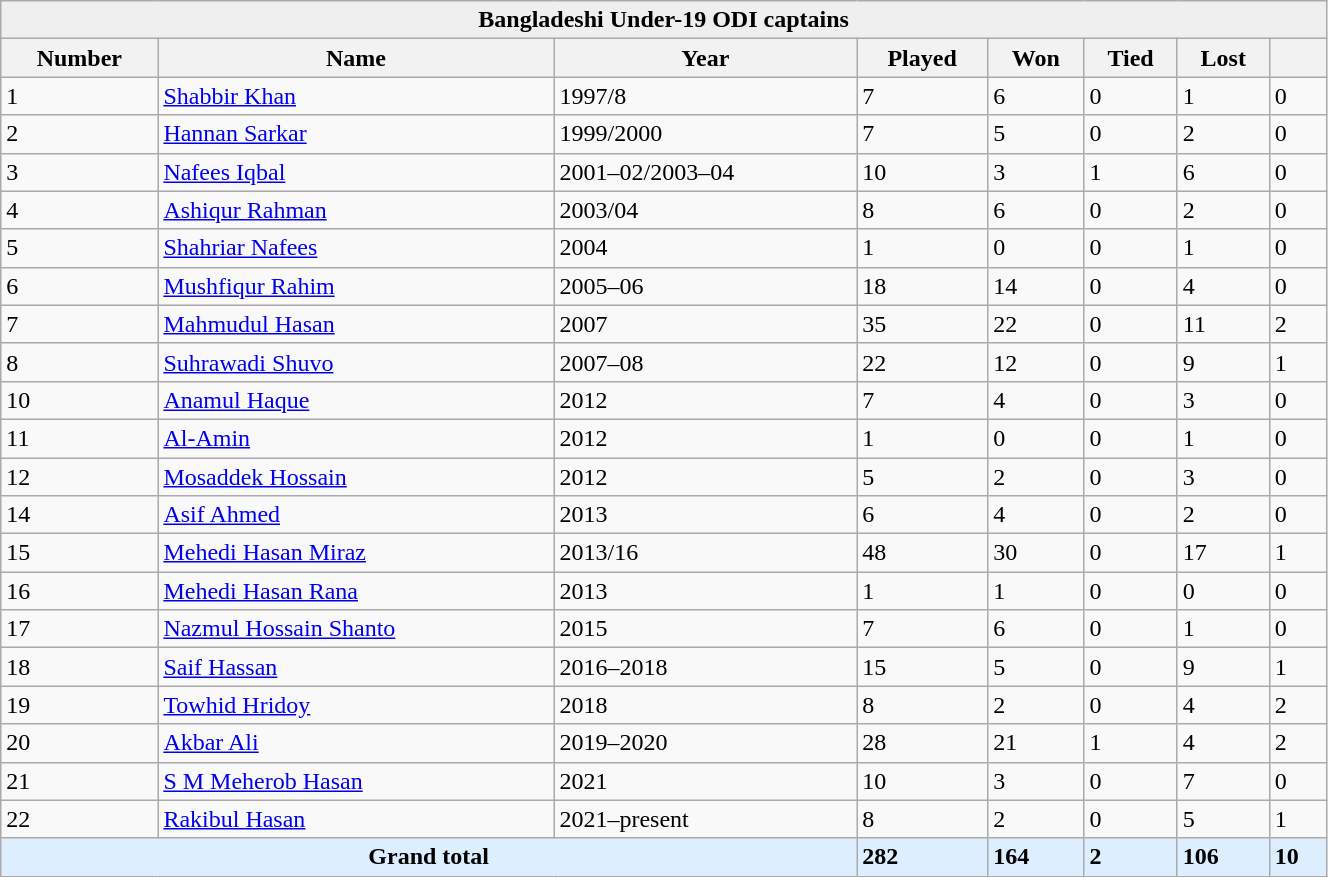<table class="wikitable" style="width:70%;">
<tr>
<th style="background:#efefef;" colspan="8">Bangladeshi Under-19 ODI captains</th>
</tr>
<tr style="background:#efefef;">
<th>Number</th>
<th>Name</th>
<th>Year</th>
<th>Played</th>
<th>Won</th>
<th>Tied</th>
<th>Lost</th>
<th></th>
</tr>
<tr>
<td>1</td>
<td><a href='#'>Shabbir Khan</a></td>
<td>1997/8</td>
<td>7</td>
<td>6</td>
<td>0</td>
<td>1</td>
<td>0</td>
</tr>
<tr>
<td>2</td>
<td><a href='#'>Hannan Sarkar</a></td>
<td>1999/2000</td>
<td>7</td>
<td>5</td>
<td>0</td>
<td>2</td>
<td>0</td>
</tr>
<tr>
<td>3</td>
<td><a href='#'>Nafees Iqbal</a></td>
<td>2001–02/2003–04</td>
<td>10</td>
<td>3</td>
<td>1</td>
<td>6</td>
<td>0</td>
</tr>
<tr>
<td>4</td>
<td><a href='#'>Ashiqur Rahman</a></td>
<td>2003/04</td>
<td>8</td>
<td>6</td>
<td>0</td>
<td>2</td>
<td>0</td>
</tr>
<tr>
<td>5</td>
<td><a href='#'>Shahriar Nafees</a></td>
<td>2004</td>
<td>1</td>
<td>0</td>
<td>0</td>
<td>1</td>
<td>0</td>
</tr>
<tr>
<td>6</td>
<td><a href='#'>Mushfiqur Rahim</a></td>
<td>2005–06</td>
<td>18</td>
<td>14</td>
<td>0</td>
<td>4</td>
<td>0</td>
</tr>
<tr>
<td>7</td>
<td><a href='#'>Mahmudul Hasan</a></td>
<td>2007</td>
<td>35</td>
<td>22</td>
<td>0</td>
<td>11</td>
<td>2</td>
</tr>
<tr>
<td>8</td>
<td><a href='#'>Suhrawadi Shuvo</a></td>
<td>2007–08</td>
<td>22</td>
<td>12</td>
<td>0</td>
<td>9</td>
<td>1</td>
</tr>
<tr>
<td>10</td>
<td><a href='#'>Anamul Haque</a></td>
<td>2012</td>
<td>7</td>
<td>4</td>
<td>0</td>
<td>3</td>
<td>0</td>
</tr>
<tr>
<td>11</td>
<td><a href='#'>Al-Amin</a></td>
<td>2012</td>
<td>1</td>
<td>0</td>
<td>0</td>
<td>1</td>
<td>0</td>
</tr>
<tr>
<td>12</td>
<td><a href='#'>Mosaddek Hossain</a></td>
<td>2012</td>
<td>5</td>
<td>2</td>
<td>0</td>
<td>3</td>
<td>0</td>
</tr>
<tr>
<td>14</td>
<td><a href='#'>Asif Ahmed</a></td>
<td>2013</td>
<td>6</td>
<td>4</td>
<td>0</td>
<td>2</td>
<td>0</td>
</tr>
<tr>
<td>15</td>
<td><a href='#'>Mehedi Hasan Miraz</a></td>
<td>2013/16</td>
<td>48</td>
<td>30</td>
<td>0</td>
<td>17</td>
<td>1</td>
</tr>
<tr>
<td>16</td>
<td><a href='#'>Mehedi Hasan Rana</a></td>
<td>2013</td>
<td>1</td>
<td>1</td>
<td>0</td>
<td>0</td>
<td>0</td>
</tr>
<tr>
<td>17</td>
<td><a href='#'>Nazmul Hossain Shanto</a></td>
<td>2015</td>
<td>7</td>
<td>6</td>
<td>0</td>
<td>1</td>
<td>0</td>
</tr>
<tr>
<td>18</td>
<td><a href='#'>Saif Hassan</a></td>
<td>2016–2018</td>
<td>15</td>
<td>5</td>
<td>0</td>
<td>9</td>
<td>1</td>
</tr>
<tr>
<td>19</td>
<td><a href='#'>Towhid Hridoy</a></td>
<td>2018</td>
<td>8</td>
<td>2</td>
<td>0</td>
<td>4</td>
<td>2</td>
</tr>
<tr>
<td>20</td>
<td><a href='#'>Akbar Ali</a></td>
<td>2019–2020</td>
<td>28</td>
<td>21</td>
<td>1</td>
<td>4</td>
<td>2</td>
</tr>
<tr>
<td>21</td>
<td><a href='#'>S M Meherob Hasan</a></td>
<td>2021</td>
<td>10</td>
<td>3</td>
<td>0</td>
<td>7</td>
<td>0</td>
</tr>
<tr>
<td>22</td>
<td><a href='#'>Rakibul Hasan</a></td>
<td>2021–present</td>
<td>8</td>
<td>2</td>
<td>0</td>
<td>5</td>
<td>1</td>
</tr>
<tr style="background:#def;">
<td colspan=3 align=center><strong>Grand total</strong></td>
<td><strong>282</strong></td>
<td><strong>164</strong></td>
<td><strong>2</strong></td>
<td><strong>106</strong></td>
<td><strong>10</strong></td>
</tr>
</table>
